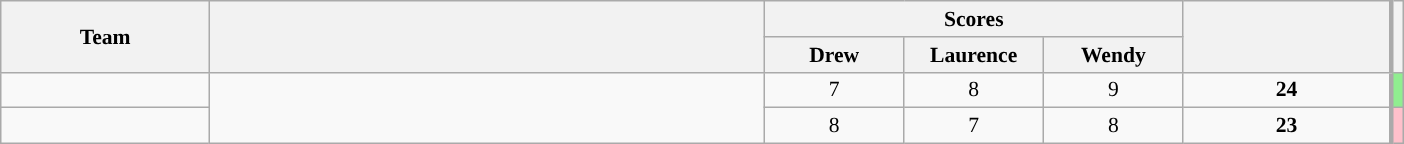<table class="wikitable plainrowheaders" style="text-align:center; font-size:90%; width:65em;">
<tr>
<th rowspan="2">Team</th>
<th rowspan="2" style="width:40%;"></th>
<th colspan="3" style="width:30%;">Scores</th>
<th rowspan="2" style="width:15%;"></th>
<th rowspan="2" style="width:15%; border-left:3px solid #aaa;"></th>
</tr>
<tr>
<th style="width:10%;">Drew</th>
<th style="width:10%;">Laurence</th>
<th style="width:10%;">Wendy</th>
</tr>
<tr>
<td style="width:15%;"></td>
<td rowspan="2"></td>
<td>7</td>
<td>8</td>
<td>9</td>
<td><strong>24</strong></td>
<td style="border-left:3px solid #aaa;" bgcolor="lightgreen"></td>
</tr>
<tr>
<td style="width:15%;"></td>
<td>8</td>
<td>7</td>
<td>8</td>
<td><strong>23</strong></td>
<td style="border-left:3px solid #aaa;" bgcolor="pink"></td>
</tr>
</table>
